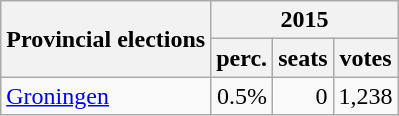<table class="wikitable">
<tr>
<th rowspan="2">Provincial elections</th>
<th colspan=3>2015</th>
</tr>
<tr>
<th>perc.</th>
<th>seats</th>
<th>votes</th>
</tr>
<tr>
<td><a href='#'>Groningen</a></td>
<td align="right">0.5%</td>
<td align="right">0</td>
<td align="right">1,238</td>
</tr>
</table>
